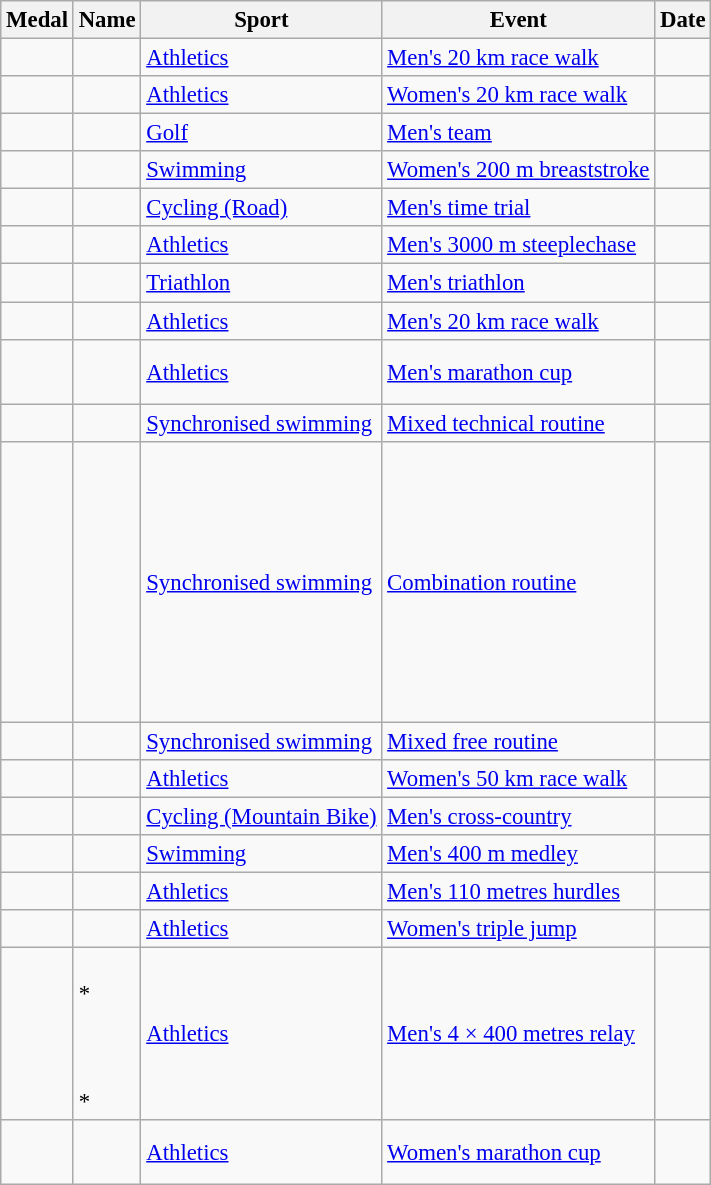<table class="wikitable sortable"  style="font-size:95%">
<tr>
<th>Medal</th>
<th>Name</th>
<th>Sport</th>
<th>Event</th>
<th>Date</th>
</tr>
<tr>
<td></td>
<td></td>
<td><a href='#'>Athletics</a></td>
<td><a href='#'>Men's 20 km race walk</a></td>
<td></td>
</tr>
<tr>
<td></td>
<td></td>
<td><a href='#'>Athletics</a></td>
<td><a href='#'>Women's 20 km race walk</a></td>
<td></td>
</tr>
<tr>
<td></td>
<td><br></td>
<td><a href='#'>Golf</a></td>
<td><a href='#'>Men's team</a></td>
<td></td>
</tr>
<tr>
<td></td>
<td></td>
<td><a href='#'>Swimming</a></td>
<td><a href='#'>Women's 200 m breaststroke</a></td>
<td></td>
</tr>
<tr>
<td></td>
<td></td>
<td><a href='#'>Cycling (Road)</a></td>
<td><a href='#'>Men's time trial</a></td>
<td></td>
</tr>
<tr>
<td></td>
<td></td>
<td><a href='#'>Athletics</a></td>
<td><a href='#'>Men's 3000 m steeplechase</a></td>
<td></td>
</tr>
<tr>
<td></td>
<td></td>
<td><a href='#'>Triathlon</a></td>
<td><a href='#'>Men's triathlon</a></td>
<td></td>
</tr>
<tr>
<td></td>
<td></td>
<td><a href='#'>Athletics</a></td>
<td><a href='#'>Men's 20 km race walk</a></td>
<td></td>
</tr>
<tr>
<td></td>
<td><br><br></td>
<td><a href='#'>Athletics</a></td>
<td><a href='#'>Men's marathon cup</a></td>
<td></td>
</tr>
<tr>
<td></td>
<td><br></td>
<td><a href='#'>Synchronised swimming</a></td>
<td><a href='#'>Mixed technical routine</a></td>
<td></td>
</tr>
<tr>
<td></td>
<td><br><br><br><br><br><br><br><br><br><br></td>
<td><a href='#'>Synchronised swimming</a></td>
<td><a href='#'>Combination routine</a></td>
<td></td>
</tr>
<tr>
<td></td>
<td><br></td>
<td><a href='#'>Synchronised swimming</a></td>
<td><a href='#'>Mixed free routine</a></td>
<td></td>
</tr>
<tr>
<td></td>
<td></td>
<td><a href='#'>Athletics</a></td>
<td><a href='#'>Women's 50 km race walk</a></td>
<td></td>
</tr>
<tr>
<td></td>
<td></td>
<td><a href='#'>Cycling (Mountain Bike)</a></td>
<td><a href='#'>Men's cross-country</a></td>
<td></td>
</tr>
<tr>
<td></td>
<td></td>
<td><a href='#'>Swimming</a></td>
<td><a href='#'>Men's 400 m medley</a></td>
<td></td>
</tr>
<tr>
<td></td>
<td></td>
<td><a href='#'>Athletics</a></td>
<td><a href='#'>Men's 110 metres hurdles</a></td>
<td></td>
</tr>
<tr>
<td></td>
<td></td>
<td><a href='#'>Athletics</a></td>
<td><a href='#'>Women's triple jump</a></td>
<td></td>
</tr>
<tr>
<td></td>
<td><br>*<br><br><br><br>*</td>
<td><a href='#'>Athletics</a></td>
<td><a href='#'>Men's 4 × 400 metres relay</a></td>
<td></td>
</tr>
<tr>
<td></td>
<td><br><br></td>
<td><a href='#'>Athletics</a></td>
<td><a href='#'>Women's marathon cup</a></td>
<td></td>
</tr>
</table>
